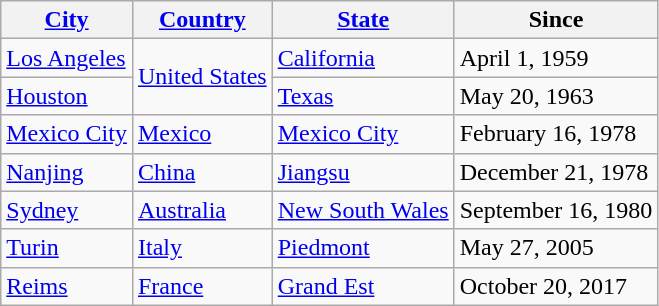<table class="wikitable">
<tr>
<th><a href='#'>City</a></th>
<th><a href='#'>Country</a></th>
<th><a href='#'>State</a></th>
<th>Since</th>
</tr>
<tr>
<td><a href='#'>Los Angeles</a></td>
<td rowspan="2"> <a href='#'>United States</a></td>
<td><a href='#'>California</a></td>
<td>April 1, 1959</td>
</tr>
<tr>
<td><a href='#'>Houston</a></td>
<td><a href='#'>Texas</a></td>
<td>May 20, 1963</td>
</tr>
<tr>
<td><a href='#'>Mexico City</a></td>
<td> <a href='#'>Mexico</a></td>
<td><a href='#'>Mexico City</a></td>
<td>February 16, 1978</td>
</tr>
<tr>
<td><a href='#'>Nanjing</a></td>
<td> <a href='#'>China</a></td>
<td><a href='#'>Jiangsu</a></td>
<td>December 21, 1978</td>
</tr>
<tr>
<td><a href='#'>Sydney</a></td>
<td> <a href='#'>Australia</a></td>
<td><a href='#'>New South Wales</a></td>
<td>September 16, 1980</td>
</tr>
<tr>
<td><a href='#'>Turin</a></td>
<td> <a href='#'>Italy</a></td>
<td><a href='#'>Piedmont</a></td>
<td>May 27, 2005</td>
</tr>
<tr>
<td><a href='#'>Reims</a></td>
<td> <a href='#'>France</a></td>
<td><a href='#'>Grand Est</a></td>
<td>October 20, 2017</td>
</tr>
</table>
